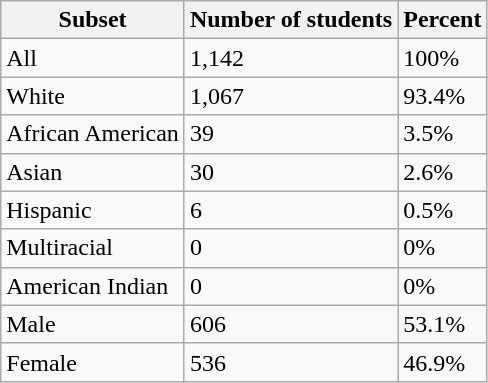<table class="wikitable">
<tr>
<th>Subset</th>
<th>Number of students</th>
<th>Percent</th>
</tr>
<tr>
<td>All</td>
<td>1,142</td>
<td>100%</td>
</tr>
<tr>
<td>White</td>
<td>1,067</td>
<td>93.4%</td>
</tr>
<tr>
<td>African American</td>
<td>39</td>
<td>3.5%</td>
</tr>
<tr>
<td>Asian</td>
<td>30</td>
<td>2.6%</td>
</tr>
<tr>
<td>Hispanic</td>
<td>6</td>
<td>0.5%</td>
</tr>
<tr>
<td>Multiracial</td>
<td>0</td>
<td>0%</td>
</tr>
<tr>
<td>American Indian</td>
<td>0</td>
<td>0%</td>
</tr>
<tr>
<td>Male</td>
<td>606</td>
<td>53.1%</td>
</tr>
<tr>
<td>Female</td>
<td>536</td>
<td>46.9%</td>
</tr>
</table>
